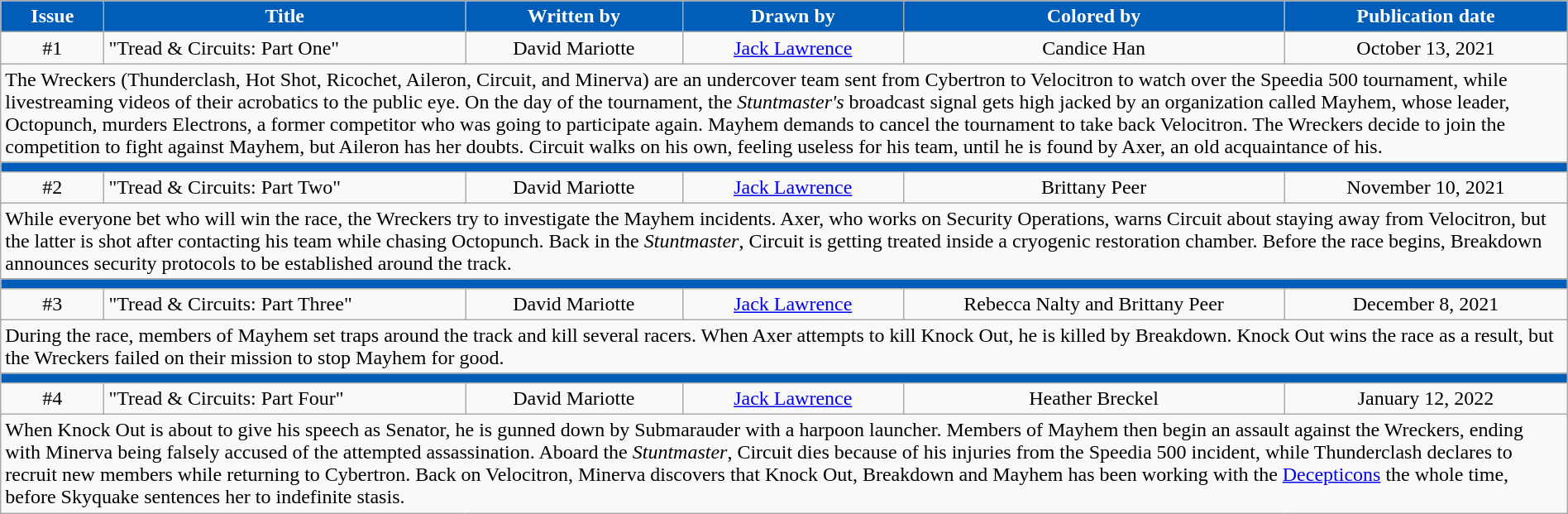<table class="wikitable" style="text-align: center;" width="100%;">
<tr>
<th style="background:#005EB8; color:white">Issue</th>
<th style="background:#005EB8; color:white">Title</th>
<th style="background:#005EB8; color:white">Written by</th>
<th style="background:#005EB8; color:white">Drawn by</th>
<th style="background:#005EB8; color:white">Colored by</th>
<th style="background:#005EB8; color:white">Publication date</th>
</tr>
<tr>
<td>#1</td>
<td style="text-align: left;">"Tread & Circuits: Part One"</td>
<td>David Mariotte</td>
<td><a href='#'>Jack Lawrence</a></td>
<td>Candice Han</td>
<td>October 13, 2021</td>
</tr>
<tr>
<td colspan="6" style="text-align: left;">The Wreckers (Thunderclash, Hot Shot, Ricochet, Aileron, Circuit, and Minerva) are an undercover team sent from Cybertron to Velocitron to watch over the Speedia 500 tournament, while livestreaming videos of their acrobatics to the public eye. On the day of the tournament, the <em>Stuntmaster's</em> broadcast signal gets high jacked by an organization called Mayhem, whose leader, Octopunch, murders Electrons, a former competitor who was going to participate again. Mayhem demands to cancel the tournament to take back Velocitron. The Wreckers decide to join the competition to fight against Mayhem, but Aileron has her doubts. Circuit walks on his own, feeling useless for his team, until he is found by Axer, an old acquaintance of his.</td>
</tr>
<tr>
<th colspan="6" style="background:#005EB8"></th>
</tr>
<tr>
<td>#2</td>
<td style="text-align: left;">"Tread & Circuits: Part Two"</td>
<td>David Mariotte</td>
<td><a href='#'>Jack Lawrence</a></td>
<td>Brittany Peer</td>
<td>November 10, 2021</td>
</tr>
<tr>
<td colspan="6" style="text-align: left;">While everyone bet who will win the race, the Wreckers try to investigate the Mayhem incidents. Axer, who works on Security Operations, warns Circuit about staying away from Velocitron, but the latter is shot after contacting his team while chasing Octopunch. Back in the <em>Stuntmaster</em>, Circuit is getting treated inside a cryogenic restoration chamber. Before the race begins, Breakdown announces security protocols to be established around the track.</td>
</tr>
<tr>
<th colspan="6" style="background:#005EB8"></th>
</tr>
<tr>
<td>#3</td>
<td style="text-align: left;">"Tread & Circuits: Part Three"</td>
<td>David Mariotte</td>
<td><a href='#'>Jack Lawrence</a></td>
<td>Rebecca Nalty and Brittany Peer</td>
<td>December 8, 2021</td>
</tr>
<tr>
<td colspan="6" style="text-align: left;">During the race, members of Mayhem set traps around the track and kill several racers. When Axer attempts to kill Knock Out, he is killed by Breakdown. Knock Out wins the race as a result, but the Wreckers failed on their mission to stop Mayhem for good.</td>
</tr>
<tr>
<th colspan="6" style="background:#005EB8"></th>
</tr>
<tr>
<td>#4</td>
<td style="text-align: left;">"Tread & Circuits: Part Four"</td>
<td>David Mariotte</td>
<td><a href='#'>Jack Lawrence</a></td>
<td>Heather Breckel</td>
<td>January 12, 2022</td>
</tr>
<tr>
<td colspan="6" style="text-align: left;">When Knock Out is about to give his speech as Senator, he is gunned down by Submarauder with a harpoon launcher. Members of Mayhem then begin an assault against the Wreckers, ending with Minerva being falsely accused of the attempted assassination. Aboard the <em>Stuntmaster</em>, Circuit dies because of his injuries from the Speedia 500 incident, while Thunderclash declares to recruit new members while returning to Cybertron. Back on Velocitron, Minerva discovers that Knock Out, Breakdown and Mayhem has been working with the <a href='#'>Decepticons</a> the whole time, before Skyquake sentences her to indefinite stasis.</td>
</tr>
</table>
